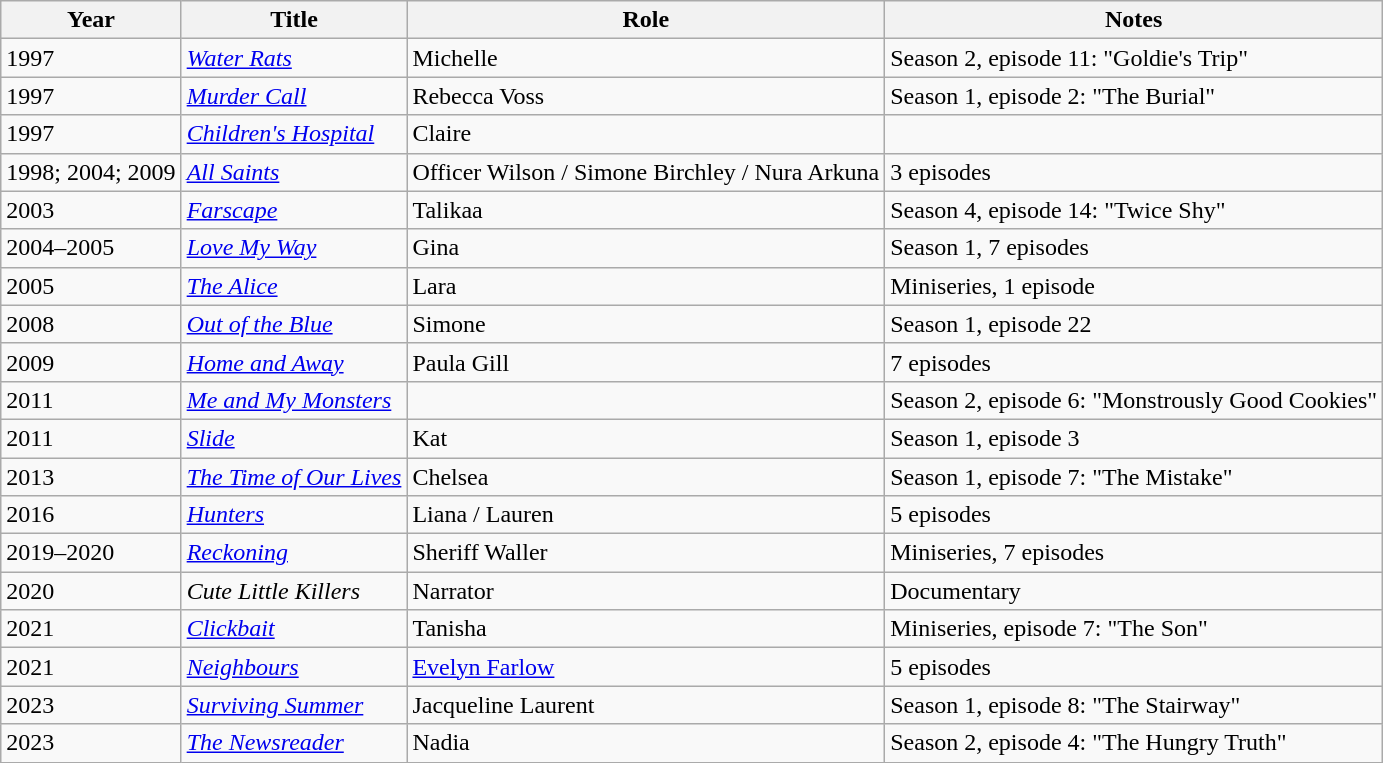<table class="wikitable sortable">
<tr>
<th>Year</th>
<th>Title</th>
<th>Role</th>
<th>Notes</th>
</tr>
<tr>
<td>1997</td>
<td><em><a href='#'>Water Rats</a></em></td>
<td>Michelle</td>
<td>Season 2, episode 11: "Goldie's Trip"</td>
</tr>
<tr>
<td>1997</td>
<td><em><a href='#'>Murder Call</a></em></td>
<td>Rebecca Voss</td>
<td>Season 1, episode 2: "The Burial"</td>
</tr>
<tr>
<td>1997</td>
<td><em><a href='#'>Children's Hospital</a></em></td>
<td>Claire</td>
<td></td>
</tr>
<tr>
<td>1998; 2004; 2009</td>
<td><em><a href='#'>All Saints</a></em></td>
<td>Officer Wilson / Simone Birchley / Nura Arkuna</td>
<td>3 episodes</td>
</tr>
<tr>
<td>2003</td>
<td><em><a href='#'>Farscape</a></em></td>
<td>Talikaa</td>
<td>Season 4, episode 14: "Twice Shy"</td>
</tr>
<tr>
<td>2004–2005</td>
<td><em><a href='#'>Love My Way</a></em></td>
<td>Gina</td>
<td>Season 1, 7 episodes</td>
</tr>
<tr>
<td>2005</td>
<td><em><a href='#'>The Alice</a></em></td>
<td>Lara</td>
<td>Miniseries, 1 episode</td>
</tr>
<tr>
<td>2008</td>
<td><em><a href='#'>Out of the Blue</a></em></td>
<td>Simone</td>
<td>Season 1, episode 22</td>
</tr>
<tr>
<td>2009</td>
<td><em><a href='#'>Home and Away</a></em></td>
<td>Paula Gill</td>
<td>7 episodes</td>
</tr>
<tr>
<td>2011</td>
<td><em><a href='#'>Me and My Monsters</a></em></td>
<td></td>
<td>Season 2, episode 6: "Monstrously Good Cookies"</td>
</tr>
<tr>
<td>2011</td>
<td><em><a href='#'>Slide</a></em></td>
<td>Kat</td>
<td>Season 1, episode 3</td>
</tr>
<tr>
<td>2013</td>
<td><em><a href='#'>The Time of Our Lives</a></em></td>
<td>Chelsea</td>
<td>Season 1, episode 7: "The Mistake"</td>
</tr>
<tr>
<td>2016</td>
<td><em><a href='#'>Hunters</a></em></td>
<td>Liana / Lauren</td>
<td>5 episodes</td>
</tr>
<tr>
<td>2019–2020</td>
<td><em><a href='#'>Reckoning</a></em></td>
<td>Sheriff Waller</td>
<td>Miniseries, 7 episodes</td>
</tr>
<tr>
<td>2020</td>
<td><em>Cute Little Killers</em></td>
<td>Narrator</td>
<td>Documentary</td>
</tr>
<tr>
<td>2021</td>
<td><em><a href='#'>Clickbait</a></em></td>
<td>Tanisha</td>
<td>Miniseries, episode 7: "The Son"</td>
</tr>
<tr>
<td>2021</td>
<td><em><a href='#'>Neighbours</a></em></td>
<td><a href='#'>Evelyn Farlow</a></td>
<td>5 episodes</td>
</tr>
<tr>
<td>2023</td>
<td><em><a href='#'>Surviving Summer</a></em></td>
<td>Jacqueline Laurent</td>
<td>Season 1, episode 8: "The Stairway"</td>
</tr>
<tr>
<td>2023</td>
<td><em><a href='#'>The Newsreader</a></em></td>
<td>Nadia</td>
<td>Season 2, episode 4: "The Hungry Truth"</td>
</tr>
</table>
